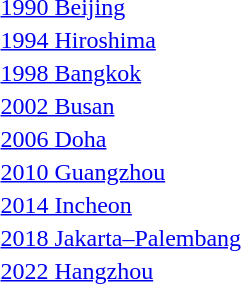<table>
<tr>
<td><a href='#'>1990 Beijing</a></td>
<td></td>
<td></td>
<td></td>
</tr>
<tr>
<td><a href='#'>1994 Hiroshima</a></td>
<td></td>
<td></td>
<td></td>
</tr>
<tr>
<td><a href='#'>1998 Bangkok</a></td>
<td></td>
<td></td>
<td></td>
</tr>
<tr>
<td><a href='#'>2002 Busan</a></td>
<td></td>
<td></td>
<td></td>
</tr>
<tr>
<td><a href='#'>2006 Doha</a></td>
<td></td>
<td></td>
<td></td>
</tr>
<tr>
<td><a href='#'>2010 Guangzhou</a></td>
<td></td>
<td></td>
<td></td>
</tr>
<tr>
<td><a href='#'>2014 Incheon</a></td>
<td></td>
<td></td>
<td></td>
</tr>
<tr>
<td><a href='#'>2018 Jakarta–Palembang</a></td>
<td></td>
<td></td>
<td></td>
</tr>
<tr>
<td><a href='#'>2022 Hangzhou</a></td>
<td></td>
<td></td>
<td></td>
</tr>
</table>
